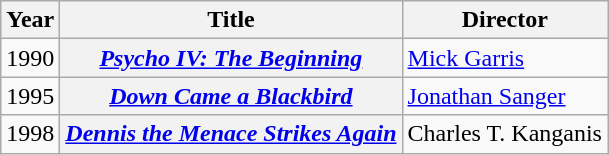<table class="wikitable sortable plainrowheaders">
<tr>
<th>Year</th>
<th>Title</th>
<th>Director</th>
</tr>
<tr>
<td>1990</td>
<th scope="row" style="text-align:center;"><em><a href='#'>Psycho IV: The Beginning</a></em></th>
<td><a href='#'>Mick Garris</a></td>
</tr>
<tr>
<td>1995</td>
<th scope="row" style="text-align:center;"><em><a href='#'>Down Came a Blackbird</a></em></th>
<td><a href='#'>Jonathan Sanger</a></td>
</tr>
<tr>
<td>1998</td>
<th scope="row" style="text-align:center;"><em><a href='#'>Dennis the Menace Strikes Again</a></em></th>
<td>Charles T. Kanganis</td>
</tr>
</table>
